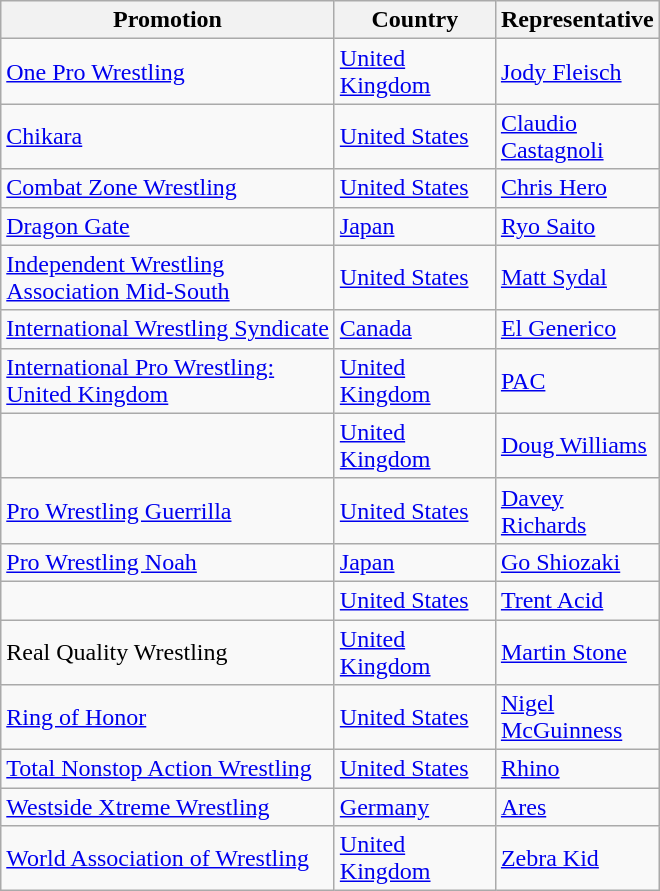<table class="wikitable">
<tr>
<th style="width:215px;">Promotion</th>
<th style="width:100px;">Country</th>
<th style="width:100px;">Representative</th>
</tr>
<tr>
<td><a href='#'>One Pro Wrestling</a></td>
<td><a href='#'>United Kingdom</a></td>
<td><a href='#'>Jody Fleisch</a></td>
</tr>
<tr>
<td><a href='#'>Chikara</a></td>
<td><a href='#'>United States</a></td>
<td><a href='#'>Claudio Castagnoli</a></td>
</tr>
<tr>
<td><a href='#'>Combat Zone Wrestling</a></td>
<td><a href='#'>United States</a></td>
<td><a href='#'>Chris Hero</a></td>
</tr>
<tr>
<td><a href='#'>Dragon Gate</a></td>
<td><a href='#'>Japan</a></td>
<td><a href='#'>Ryo Saito</a></td>
</tr>
<tr>
<td><a href='#'>Independent Wrestling Association Mid-South</a></td>
<td><a href='#'>United States</a></td>
<td><a href='#'>Matt Sydal</a></td>
</tr>
<tr>
<td><a href='#'>International Wrestling Syndicate</a></td>
<td><a href='#'>Canada</a></td>
<td><a href='#'>El Generico</a></td>
</tr>
<tr>
<td><a href='#'>International Pro Wrestling: United Kingdom</a></td>
<td><a href='#'>United Kingdom</a></td>
<td><a href='#'>PAC</a></td>
</tr>
<tr>
<td></td>
<td><a href='#'>United Kingdom</a></td>
<td><a href='#'>Doug Williams</a></td>
</tr>
<tr>
<td><a href='#'>Pro Wrestling Guerrilla</a></td>
<td><a href='#'>United States</a></td>
<td><a href='#'>Davey Richards</a></td>
</tr>
<tr>
<td><a href='#'>Pro Wrestling Noah</a></td>
<td><a href='#'>Japan</a></td>
<td><a href='#'>Go Shiozaki</a></td>
</tr>
<tr>
<td></td>
<td><a href='#'>United States</a></td>
<td><a href='#'>Trent Acid</a></td>
</tr>
<tr>
<td>Real Quality Wrestling</td>
<td><a href='#'>United Kingdom</a></td>
<td><a href='#'>Martin Stone</a></td>
</tr>
<tr>
<td><a href='#'>Ring of Honor</a></td>
<td><a href='#'>United States</a></td>
<td><a href='#'>Nigel McGuinness</a></td>
</tr>
<tr>
<td><a href='#'>Total Nonstop Action Wrestling</a></td>
<td><a href='#'>United States</a></td>
<td><a href='#'>Rhino</a></td>
</tr>
<tr>
<td><a href='#'>Westside Xtreme Wrestling</a></td>
<td><a href='#'>Germany</a></td>
<td><a href='#'>Ares</a></td>
</tr>
<tr>
<td><a href='#'>World Association of Wrestling</a></td>
<td><a href='#'>United Kingdom</a></td>
<td><a href='#'>Zebra Kid</a></td>
</tr>
</table>
